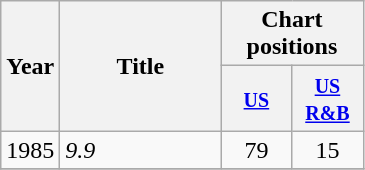<table class="wikitable">
<tr>
<th scope="col" rowspan="2">Year</th>
<th scope="col" rowspan="2" style="width:100px;">Title</th>
<th scope="col" colspan="2">Chart positions</th>
</tr>
<tr>
<th style="width:40px;"><small><a href='#'>US</a></small><br></th>
<th style="width:40px;"><small><a href='#'>US R&B</a></small><br></th>
</tr>
<tr>
<td>1985</td>
<td><em>9.9</em></td>
<td align=center>79</td>
<td align=center>15</td>
</tr>
<tr>
</tr>
</table>
